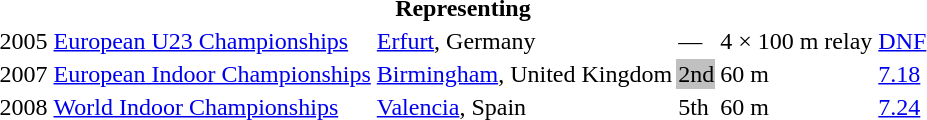<table>
<tr>
<th colspan="6">Representing </th>
</tr>
<tr>
<td>2005</td>
<td><a href='#'>European U23 Championships</a></td>
<td><a href='#'>Erfurt</a>, Germany</td>
<td>—</td>
<td>4 × 100 m relay</td>
<td><a href='#'>DNF</a></td>
</tr>
<tr>
<td>2007</td>
<td><a href='#'>European Indoor Championships</a></td>
<td><a href='#'>Birmingham</a>, United Kingdom</td>
<td bgcolor="silver">2nd</td>
<td>60 m</td>
<td><a href='#'>7.18</a></td>
</tr>
<tr>
<td>2008</td>
<td><a href='#'>World Indoor Championships</a></td>
<td><a href='#'>Valencia</a>, Spain</td>
<td>5th</td>
<td>60 m</td>
<td><a href='#'>7.24</a></td>
</tr>
</table>
